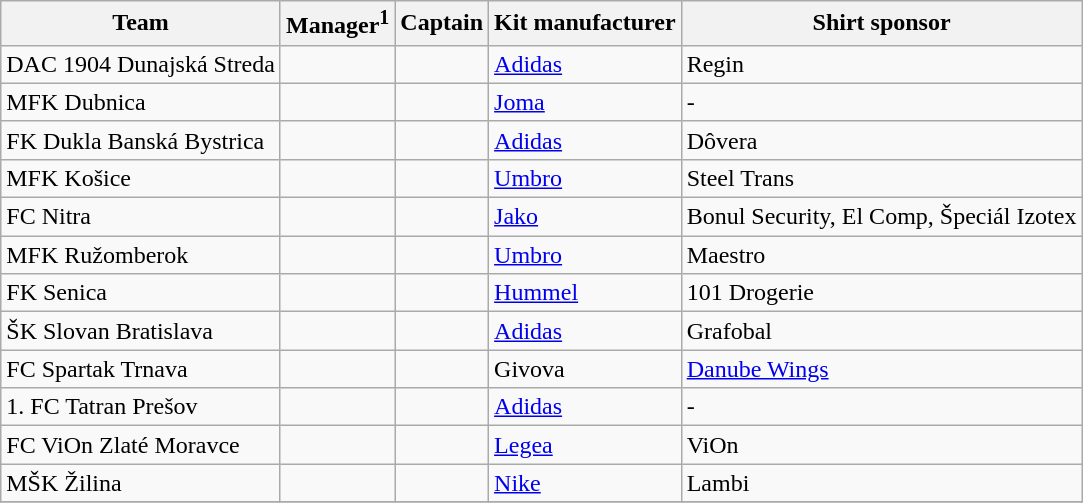<table class="wikitable sortable" style="text-align: left;">
<tr>
<th>Team</th>
<th>Manager<sup>1</sup></th>
<th>Captain</th>
<th>Kit manufacturer</th>
<th>Shirt sponsor</th>
</tr>
<tr>
<td>DAC 1904 Dunajská Streda</td>
<td> </td>
<td> </td>
<td><a href='#'>Adidas</a></td>
<td>Regin</td>
</tr>
<tr>
<td>MFK Dubnica</td>
<td> </td>
<td> </td>
<td><a href='#'>Joma</a></td>
<td>-</td>
</tr>
<tr>
<td>FK Dukla Banská Bystrica</td>
<td> </td>
<td> </td>
<td><a href='#'>Adidas</a></td>
<td>Dôvera</td>
</tr>
<tr>
<td>MFK Košice</td>
<td> </td>
<td> </td>
<td><a href='#'>Umbro</a></td>
<td>Steel Trans</td>
</tr>
<tr>
<td>FC Nitra</td>
<td> </td>
<td> </td>
<td><a href='#'>Jako</a></td>
<td>Bonul Security, El Comp, Špeciál Izotex</td>
</tr>
<tr>
<td>MFK Ružomberok</td>
<td> </td>
<td> </td>
<td><a href='#'>Umbro</a></td>
<td>Maestro</td>
</tr>
<tr>
<td>FK Senica</td>
<td> </td>
<td> </td>
<td><a href='#'>Hummel</a></td>
<td>101 Drogerie</td>
</tr>
<tr>
<td>ŠK Slovan Bratislava</td>
<td> </td>
<td> </td>
<td><a href='#'>Adidas</a></td>
<td>Grafobal</td>
</tr>
<tr>
<td>FC Spartak Trnava</td>
<td> </td>
<td> </td>
<td>Givova</td>
<td><a href='#'>Danube Wings</a></td>
</tr>
<tr>
<td>1. FC Tatran Prešov</td>
<td> </td>
<td> </td>
<td><a href='#'>Adidas</a></td>
<td>-</td>
</tr>
<tr>
<td>FC ViOn Zlaté Moravce</td>
<td> </td>
<td> </td>
<td><a href='#'>Legea</a></td>
<td>ViOn</td>
</tr>
<tr>
<td>MŠK Žilina</td>
<td> </td>
<td> </td>
<td><a href='#'>Nike</a></td>
<td>Lambi</td>
</tr>
<tr>
</tr>
</table>
